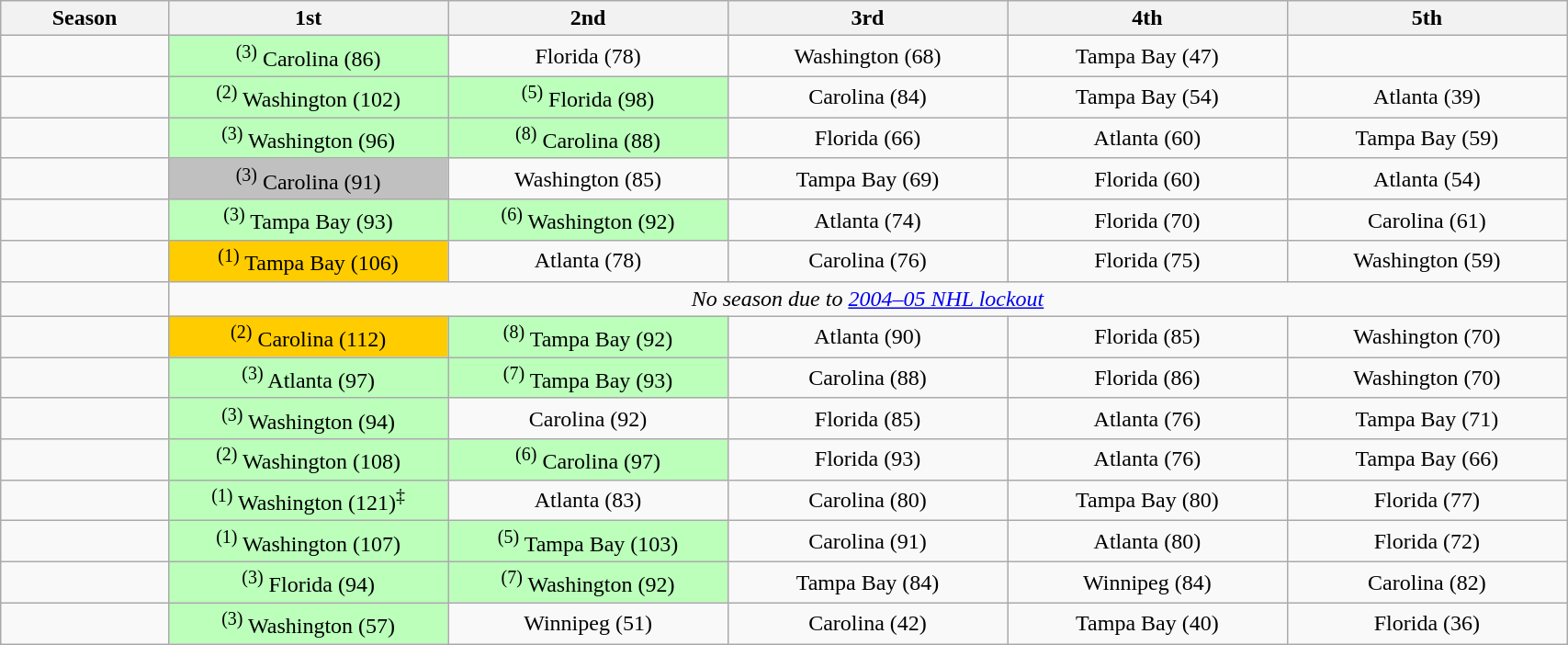<table class="wikitable" width="90%">
<tr>
<th width="9%">Season</th>
<th width="15%">1st</th>
<th width="15%">2nd</th>
<th width="15%">3rd</th>
<th width="15%">4th</th>
<th width="15%">5th</th>
</tr>
<tr align=center>
<td></td>
<td bgcolor="#bbffbb"><sup>(3)</sup> Carolina (86)</td>
<td>Florida (78)</td>
<td>Washington (68)</td>
<td>Tampa Bay (47)</td>
<td></td>
</tr>
<tr align=center>
<td></td>
<td bgcolor="#bbffbb"><sup>(2)</sup> Washington (102)</td>
<td bgcolor="#bbffbb"><sup>(5)</sup> Florida (98)</td>
<td>Carolina (84)</td>
<td>Tampa Bay (54)</td>
<td>Atlanta (39)</td>
</tr>
<tr align=center>
<td></td>
<td bgcolor="#bbffbb"><sup>(3)</sup> Washington (96)</td>
<td bgcolor="#bbffbb"><sup>(8)</sup> Carolina (88)</td>
<td>Florida (66)</td>
<td>Atlanta (60)</td>
<td>Tampa Bay (59)</td>
</tr>
<tr align=center>
<td></td>
<td bgcolor="#c0c0c0"><sup>(3)</sup> Carolina (91)</td>
<td>Washington (85)</td>
<td>Tampa Bay (69)</td>
<td>Florida (60)</td>
<td>Atlanta (54)</td>
</tr>
<tr align=center>
<td></td>
<td bgcolor="#bbffbb"><sup>(3)</sup> Tampa Bay (93)</td>
<td bgcolor="#bbffbb"><sup>(6)</sup> Washington (92)</td>
<td>Atlanta (74)</td>
<td>Florida (70)</td>
<td>Carolina (61)</td>
</tr>
<tr align=center>
<td></td>
<td bgcolor="#ffcc00"><sup>(1)</sup> Tampa Bay (106)</td>
<td>Atlanta (78)</td>
<td>Carolina (76)</td>
<td>Florida (75)</td>
<td>Washington (59)</td>
</tr>
<tr align=center>
<td></td>
<td colspan="5"><em>No season due to <a href='#'>2004–05 NHL lockout</a></em></td>
</tr>
<tr align=center>
<td></td>
<td bgcolor="#ffcc00"><sup>(2)</sup> Carolina (112)</td>
<td bgcolor="#bbffbb"><sup>(8)</sup> Tampa Bay (92)</td>
<td>Atlanta (90)</td>
<td>Florida (85)</td>
<td>Washington (70)</td>
</tr>
<tr align=center>
<td></td>
<td bgcolor="#bbffbb"><sup>(3)</sup> Atlanta (97)</td>
<td bgcolor="#bbffbb"><sup>(7)</sup> Tampa Bay (93)</td>
<td>Carolina (88)</td>
<td>Florida (86)</td>
<td>Washington (70)</td>
</tr>
<tr align=center>
<td></td>
<td bgcolor="#bbffbb"><sup>(3)</sup> Washington (94)</td>
<td>Carolina (92)</td>
<td>Florida (85)</td>
<td>Atlanta (76)</td>
<td>Tampa Bay (71)</td>
</tr>
<tr align=center>
<td></td>
<td bgcolor="#bbffbb"><sup>(2)</sup> Washington (108)</td>
<td bgcolor="#bbffbb"><sup>(6)</sup> Carolina (97)</td>
<td>Florida (93)</td>
<td>Atlanta (76)</td>
<td>Tampa Bay (66)</td>
</tr>
<tr align=center>
<td></td>
<td bgcolor="#bbffbb"><sup>(1)</sup> Washington (121)<sup>‡</sup></td>
<td>Atlanta (83)</td>
<td>Carolina (80)</td>
<td>Tampa Bay (80)</td>
<td>Florida (77)</td>
</tr>
<tr align=center>
<td></td>
<td bgcolor="#bbffbb"><sup>(1)</sup> Washington (107)</td>
<td bgcolor="#bbffbb"><sup>(5)</sup> Tampa Bay (103)</td>
<td>Carolina (91)</td>
<td>Atlanta (80)</td>
<td>Florida (72)</td>
</tr>
<tr align=center>
<td></td>
<td bgcolor="#bbffbb"><sup>(3)</sup> Florida (94)</td>
<td bgcolor="#bbffbb"><sup>(7)</sup> Washington (92)</td>
<td>Tampa Bay (84)</td>
<td>Winnipeg (84)</td>
<td>Carolina (82)</td>
</tr>
<tr align=center>
<td></td>
<td bgcolor="#bbffbb"><sup>(3)</sup> Washington (57)</td>
<td>Winnipeg (51)</td>
<td>Carolina (42)</td>
<td>Tampa Bay (40)</td>
<td>Florida (36)</td>
</tr>
</table>
